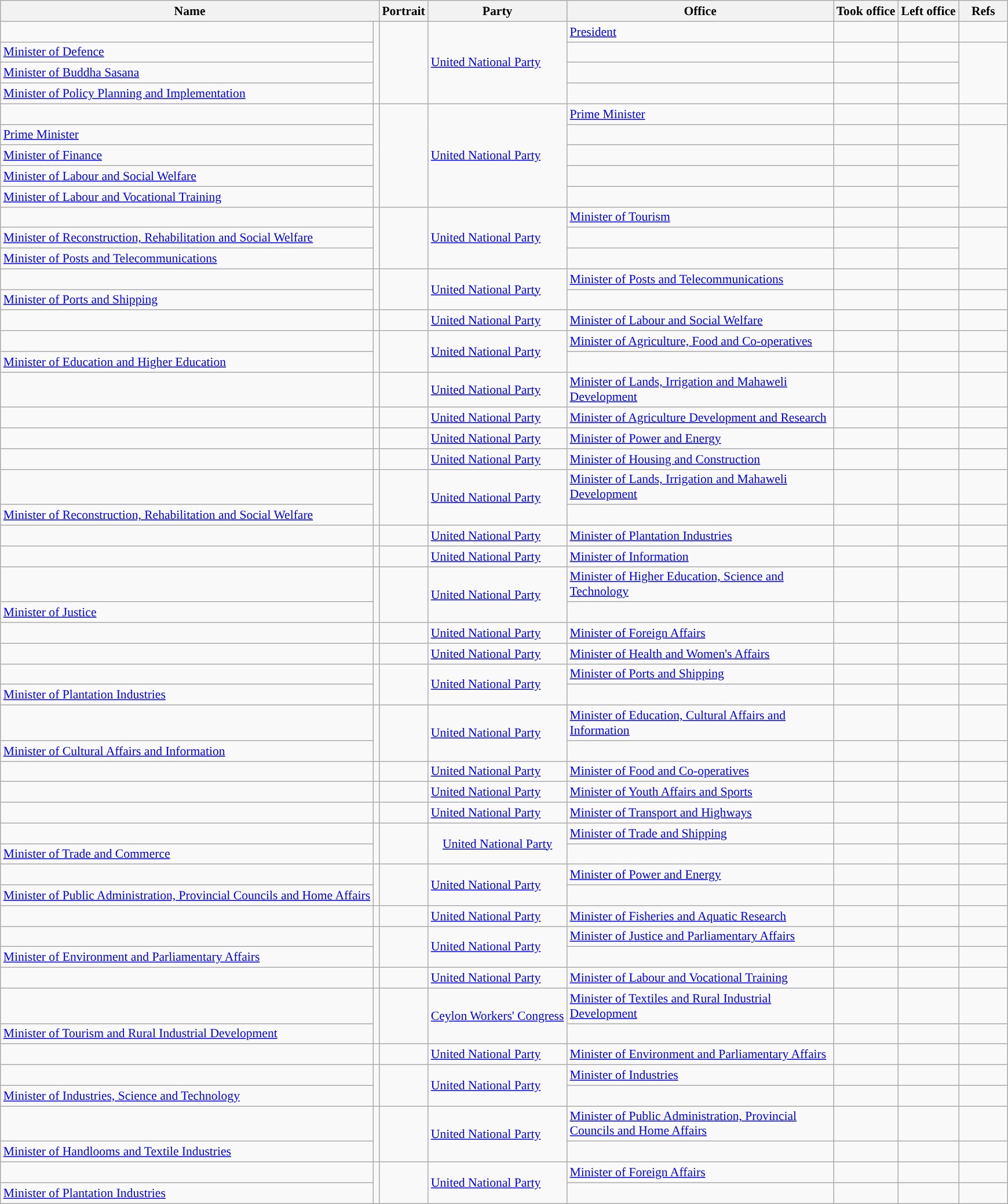<table class="wikitable plainrowheaders sortable" style="font-size:90%; text-align:left;">
<tr>
<th scope=col colspan="2">Name</th>
<th scope=col class=unsortable>Portrait</th>
<th scope=col>Party</th>
<th scope=col width=300px>Office</th>
<th scope=col>Took office</th>
<th scope=col>Left office</th>
<th scope=col width=50px class=unsortable>Refs</th>
</tr>
<tr>
<td !align="center" style="background:"></td>
<td rowspan=4></td>
<td align=center rowspan=4></td>
<td rowspan=4><a href='#'>United National Party</a></td>
<td><a href='#'>President</a></td>
<td align=center></td>
<td align=center></td>
<td align=center></td>
</tr>
<tr>
<td><a href='#'>Minister of Defence</a></td>
<td align=center></td>
<td></td>
<td align=center></td>
</tr>
<tr>
<td><a href='#'>Minister of Buddha Sasana</a></td>
<td align=center></td>
<td></td>
<td align=center></td>
</tr>
<tr>
<td><a href='#'>Minister of Policy Planning and Implementation</a></td>
<td align=center></td>
<td></td>
<td align=center></td>
</tr>
<tr>
<td !align="center" style="background:"></td>
<td rowspan=5></td>
<td align=center rowspan=5></td>
<td rowspan=5><a href='#'>United National Party</a></td>
<td><a href='#'>Prime Minister</a></td>
<td align=center></td>
<td align=center></td>
<td align=center></td>
</tr>
<tr>
<td><a href='#'>Prime Minister</a></td>
<td align=center></td>
<td align=center></td>
<td align=center></td>
</tr>
<tr>
<td><a href='#'>Minister of Finance</a></td>
<td align=center></td>
<td align=center></td>
<td align=center></td>
</tr>
<tr>
<td><a href='#'>Minister of Labour and Social Welfare</a></td>
<td align=center></td>
<td></td>
<td align=center></td>
</tr>
<tr>
<td><a href='#'>Minister of Labour and Vocational Training</a></td>
<td align=center></td>
<td></td>
<td align=center></td>
</tr>
<tr>
<td !align="center" style="background:"></td>
<td rowspan=3></td>
<td align=center rowspan=3></td>
<td rowspan=3><a href='#'>United National Party</a></td>
<td><a href='#'>Minister of Tourism</a></td>
<td align=center></td>
<td align=center></td>
<td align=center></td>
</tr>
<tr>
<td><a href='#'>Minister of Reconstruction, Rehabilitation and Social Welfare</a></td>
<td align=center></td>
<td align=center></td>
<td align=center></td>
</tr>
<tr>
<td><a href='#'>Minister of Posts and Telecommunications</a></td>
<td align=center></td>
<td></td>
<td align=center></td>
</tr>
<tr>
<td !align="center" style="background:"></td>
<td rowspan=2></td>
<td align=center rowspan=2></td>
<td rowspan=2><a href='#'>United National Party</a></td>
<td><a href='#'>Minister of Posts and Telecommunications</a></td>
<td align=center></td>
<td align=center></td>
<td align=center></td>
</tr>
<tr>
<td><a href='#'>Minister of Ports and Shipping</a></td>
<td align=center></td>
<td></td>
<td align=center></td>
</tr>
<tr>
<td !align="center" style="background:"></td>
<td></td>
<td align=center></td>
<td><a href='#'>United National Party</a></td>
<td><a href='#'>Minister of Labour and Social Welfare</a></td>
<td align=center></td>
<td align=center></td>
<td align=center></td>
</tr>
<tr>
<td !align="center" style="background:"></td>
<td rowspan=2></td>
<td align=center rowspan=2></td>
<td rowspan=2><a href='#'>United National Party</a></td>
<td><a href='#'>Minister of Agriculture, Food and Co-operatives</a></td>
<td align=center></td>
<td align=center></td>
<td align=center></td>
</tr>
<tr>
<td><a href='#'>Minister of Education and Higher Education</a></td>
<td align=center></td>
<td></td>
<td align=center></td>
</tr>
<tr>
<td !align="center" style="background:"></td>
<td></td>
<td align=center></td>
<td><a href='#'>United National Party</a></td>
<td><a href='#'>Minister of Lands, Irrigation and Mahaweli Development</a></td>
<td align=center></td>
<td></td>
<td align=center></td>
</tr>
<tr>
<td !align="center" style="background:"></td>
<td></td>
<td align=center></td>
<td><a href='#'>United National Party</a></td>
<td><a href='#'>Minister of Agriculture Development and Research</a></td>
<td align=center></td>
<td></td>
<td align=center></td>
</tr>
<tr>
<td !align="center" style="background:"></td>
<td></td>
<td align=center></td>
<td><a href='#'>United National Party</a></td>
<td><a href='#'>Minister of Power and Energy</a></td>
<td align=center></td>
<td></td>
<td align=center></td>
</tr>
<tr>
<td !align="center" style="background:"></td>
<td></td>
<td align=center></td>
<td><a href='#'>United National Party</a></td>
<td><a href='#'>Minister of Housing and Construction</a></td>
<td align=center></td>
<td></td>
<td align=center></td>
</tr>
<tr>
<td !align="center" style="background:"></td>
<td rowspan=2></td>
<td align=center rowspan=2></td>
<td rowspan=2><a href='#'>United National Party</a></td>
<td><a href='#'>Minister of Lands, Irrigation and Mahaweli Development</a></td>
<td align=center></td>
<td align=center></td>
<td align=center></td>
</tr>
<tr>
<td><a href='#'>Minister of Reconstruction, Rehabilitation and Social Welfare</a></td>
<td align=center></td>
<td></td>
<td align=center></td>
</tr>
<tr>
<td !align="center" style="background:"></td>
<td></td>
<td align=center></td>
<td><a href='#'>United National Party</a></td>
<td><a href='#'>Minister of Plantation Industries</a></td>
<td align=center></td>
<td align=center></td>
<td align=center></td>
</tr>
<tr>
<td !align="center" style="background:"></td>
<td></td>
<td align=center></td>
<td><a href='#'>United National Party</a></td>
<td><a href='#'>Minister of Information</a></td>
<td></td>
<td></td>
<td align=center></td>
</tr>
<tr>
<td !align="center" style="background:"></td>
<td rowspan=2></td>
<td align=center rowspan=2></td>
<td rowspan=2><a href='#'>United National Party</a></td>
<td><a href='#'>Minister of Higher Education, Science and Technology</a></td>
<td align=center></td>
<td align=center></td>
<td align=center></td>
</tr>
<tr>
<td><a href='#'>Minister of Justice</a></td>
<td align=center></td>
<td></td>
<td align=center></td>
</tr>
<tr>
<td !align="center" style="background:"></td>
<td></td>
<td align=center></td>
<td><a href='#'>United National Party</a></td>
<td><a href='#'>Minister of Foreign Affairs</a></td>
<td align=center></td>
<td></td>
<td align=center></td>
</tr>
<tr>
<td !align="center" style="background:"></td>
<td></td>
<td align=center></td>
<td><a href='#'>United National Party</a></td>
<td><a href='#'>Minister of Health and Women's Affairs</a></td>
<td align=center></td>
<td></td>
<td align=center></td>
</tr>
<tr>
<td !align="center" style="background:"></td>
<td rowspan=2></td>
<td align=center rowspan=2></td>
<td rowspan=2><a href='#'>United National Party</a></td>
<td><a href='#'>Minister of Ports and Shipping</a></td>
<td align=center></td>
<td align=center></td>
<td align=center></td>
</tr>
<tr>
<td><a href='#'>Minister of Plantation Industries</a></td>
<td align=center></td>
<td></td>
<td align=center></td>
</tr>
<tr>
<td !align="center" style="background:"></td>
<td rowspan=2></td>
<td align=center rowspan=2></td>
<td rowspan=2><a href='#'>United National Party</a></td>
<td><a href='#'>Minister of Education, Cultural Affairs and Information</a></td>
<td align=center></td>
<td align=center></td>
<td align=center></td>
</tr>
<tr>
<td><a href='#'>Minister of Cultural Affairs and Information</a></td>
<td align=center></td>
<td></td>
<td align=center></td>
</tr>
<tr>
<td !align="center" style="background:"></td>
<td></td>
<td align=center></td>
<td><a href='#'>United National Party</a></td>
<td><a href='#'>Minister of Food and Co-operatives</a></td>
<td align=center></td>
<td></td>
<td align=center></td>
</tr>
<tr>
<td !align="center" style="background:"></td>
<td></td>
<td align=center></td>
<td><a href='#'>United National Party</a></td>
<td><a href='#'>Minister of Youth Affairs and Sports</a></td>
<td align=center></td>
<td></td>
<td align=center></td>
</tr>
<tr>
<td !align="center" style="background:"></td>
<td></td>
<td align=center></td>
<td><a href='#'>United National Party</a></td>
<td><a href='#'>Minister of Transport and Highways</a></td>
<td align=center></td>
<td></td>
<td align=center></td>
</tr>
<tr>
<td !align="center" style="background:"></td>
<td rowspan=2></td>
<td rowspan=2></td>
<td align=center rowspan=2><a href='#'>United National Party</a></td>
<td><a href='#'>Minister of Trade and Shipping</a></td>
<td align=center></td>
<td align=center></td>
<td align=center></td>
</tr>
<tr>
<td><a href='#'>Minister of Trade and Commerce</a></td>
<td align=center></td>
<td></td>
<td align=center></td>
</tr>
<tr>
<td !align="center" style="background:"></td>
<td rowspan=2></td>
<td align=center rowspan=2></td>
<td rowspan=2><a href='#'>United National Party</a></td>
<td><a href='#'>Minister of Power and Energy</a></td>
<td align=center></td>
<td align=center></td>
<td align=center></td>
</tr>
<tr>
<td><a href='#'>Minister of Public Administration, Provincial Councils and Home Affairs</a></td>
<td align=center></td>
<td></td>
<td align=center></td>
</tr>
<tr>
<td !align="center" style="background:"></td>
<td></td>
<td align=center></td>
<td><a href='#'>United National Party</a></td>
<td><a href='#'>Minister of Fisheries and Aquatic Research</a></td>
<td align=center></td>
<td></td>
<td align=center></td>
</tr>
<tr>
<td !align="center" style="background:"></td>
<td rowspan=2></td>
<td align=center rowspan=2></td>
<td rowspan=2><a href='#'>United National Party</a></td>
<td><a href='#'>Minister of Justice and Parliamentary Affairs</a></td>
<td align=center></td>
<td align=center></td>
<td align=center></td>
</tr>
<tr>
<td><a href='#'>Minister of Environment and Parliamentary Affairs</a></td>
<td align=center></td>
<td></td>
<td align=center></td>
</tr>
<tr>
<td !align="center" style="background:"></td>
<td></td>
<td align=center></td>
<td><a href='#'>United National Party</a></td>
<td><a href='#'>Minister of Labour and Vocational Training</a></td>
<td align=center></td>
<td></td>
<td align=center></td>
</tr>
<tr>
<td !align="center" style="background:"></td>
<td rowspan=2></td>
<td align=center rowspan=2></td>
<td rowspan=2><a href='#'>Ceylon Workers' Congress</a></td>
<td><a href='#'>Minister of Textiles and Rural Industrial Development</a></td>
<td align=center></td>
<td align=center></td>
<td align=center></td>
</tr>
<tr>
<td><a href='#'>Minister of Tourism and Rural Industrial Development</a></td>
<td align=center></td>
<td></td>
<td align=center></td>
</tr>
<tr>
<td !align="center" style="background:"></td>
<td></td>
<td align=center></td>
<td><a href='#'>United National Party</a></td>
<td><a href='#'>Minister of Environment and Parliamentary Affairs</a></td>
<td align=center></td>
<td></td>
<td align=center></td>
</tr>
<tr>
<td !align="center" style="background:"></td>
<td rowspan=2></td>
<td align=center rowspan=2></td>
<td rowspan=2><a href='#'>United National Party</a></td>
<td><a href='#'>Minister of Industries</a></td>
<td align=center></td>
<td align=center></td>
<td align=center></td>
</tr>
<tr>
<td><a href='#'>Minister of Industries, Science and Technology</a></td>
<td align=center></td>
<td></td>
<td align=center></td>
</tr>
<tr>
<td !align="center" style="background:"></td>
<td rowspan=2></td>
<td align=center rowspan=2></td>
<td rowspan=2><a href='#'>United National Party</a></td>
<td><a href='#'>Minister of Public Administration, Provincial Councils and Home Affairs</a></td>
<td align=center></td>
<td align=center></td>
<td align=center></td>
</tr>
<tr>
<td><a href='#'>Minister of Handlooms and Textile Industries</a></td>
<td align=center></td>
<td></td>
<td align=center></td>
</tr>
<tr>
<td !align="center" style="background:"></td>
<td rowspan=2></td>
<td align=center rowspan=2></td>
<td rowspan=2><a href='#'>United National Party</a></td>
<td><a href='#'>Minister of Foreign Affairs</a></td>
<td align=center></td>
<td align=center></td>
<td align=center></td>
</tr>
<tr>
<td><a href='#'>Minister of Plantation Industries</a></td>
<td align=center></td>
<td align=center></td>
<td align=center></td>
</tr>
</table>
